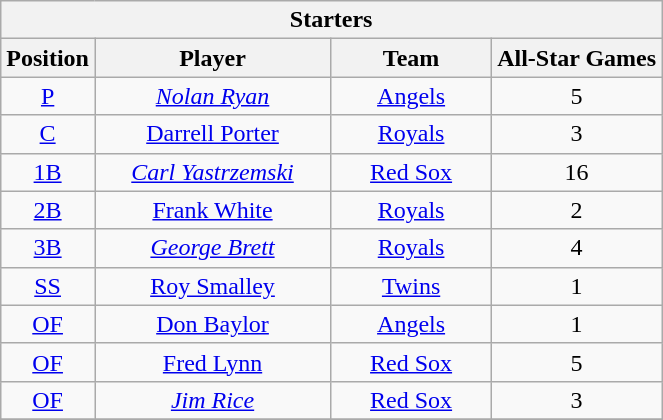<table class="wikitable" style="font-size: 100%; text-align:center;">
<tr>
<th colspan="4">Starters</th>
</tr>
<tr>
<th>Position</th>
<th width="150">Player</th>
<th width="100">Team</th>
<th>All-Star Games</th>
</tr>
<tr>
<td><a href='#'>P</a></td>
<td><em><a href='#'>Nolan Ryan</a></em></td>
<td><a href='#'>Angels</a></td>
<td>5</td>
</tr>
<tr>
<td><a href='#'>C</a></td>
<td><a href='#'>Darrell Porter</a></td>
<td><a href='#'>Royals</a></td>
<td>3</td>
</tr>
<tr>
<td><a href='#'>1B</a></td>
<td><em><a href='#'>Carl Yastrzemski</a></em></td>
<td><a href='#'>Red Sox</a></td>
<td>16</td>
</tr>
<tr>
<td><a href='#'>2B</a></td>
<td><a href='#'>Frank White</a></td>
<td><a href='#'>Royals</a></td>
<td>2</td>
</tr>
<tr>
<td><a href='#'>3B</a></td>
<td><em><a href='#'>George Brett</a></em></td>
<td><a href='#'>Royals</a></td>
<td>4</td>
</tr>
<tr>
<td><a href='#'>SS</a></td>
<td><a href='#'>Roy Smalley</a></td>
<td><a href='#'>Twins</a></td>
<td>1</td>
</tr>
<tr>
<td><a href='#'>OF</a></td>
<td><a href='#'>Don Baylor</a></td>
<td><a href='#'>Angels</a></td>
<td>1</td>
</tr>
<tr>
<td><a href='#'>OF</a></td>
<td><a href='#'>Fred Lynn</a></td>
<td><a href='#'>Red Sox</a></td>
<td>5</td>
</tr>
<tr>
<td><a href='#'>OF</a></td>
<td><em><a href='#'>Jim Rice</a></em></td>
<td><a href='#'>Red Sox</a></td>
<td>3</td>
</tr>
<tr>
</tr>
</table>
